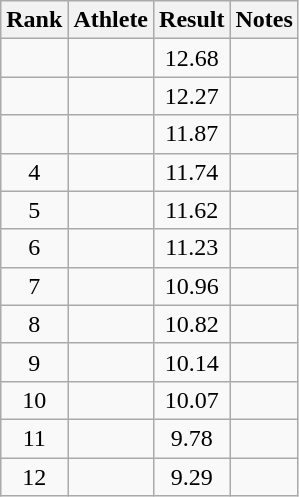<table class="wikitable">
<tr>
<th>Rank</th>
<th>Athlete</th>
<th>Result</th>
<th>Notes</th>
</tr>
<tr align=center>
<td></td>
<td align=left></td>
<td>12.68</td>
<td></td>
</tr>
<tr align=center>
<td></td>
<td align=left></td>
<td>12.27</td>
<td></td>
</tr>
<tr align=center>
<td></td>
<td align=left></td>
<td>11.87</td>
<td></td>
</tr>
<tr align=center>
<td>4</td>
<td align=left></td>
<td>11.74</td>
<td></td>
</tr>
<tr align=center>
<td>5</td>
<td align=left></td>
<td>11.62</td>
<td></td>
</tr>
<tr align=center>
<td>6</td>
<td align=left></td>
<td>11.23</td>
<td></td>
</tr>
<tr align=center>
<td>7</td>
<td align=left></td>
<td>10.96</td>
<td></td>
</tr>
<tr align=center>
<td>8</td>
<td align=left></td>
<td>10.82</td>
<td></td>
</tr>
<tr align=center>
<td>9</td>
<td align=left></td>
<td>10.14</td>
<td></td>
</tr>
<tr align=center>
<td>10</td>
<td align=left></td>
<td>10.07</td>
<td></td>
</tr>
<tr align=center>
<td>11</td>
<td align=left></td>
<td>9.78</td>
<td></td>
</tr>
<tr align=center>
<td>12</td>
<td align=left></td>
<td>9.29</td>
<td></td>
</tr>
</table>
